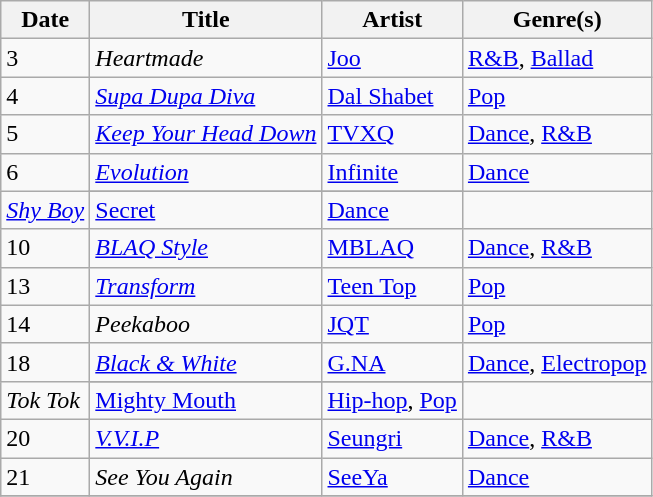<table class="wikitable" style="text-align: left;">
<tr>
<th>Date</th>
<th>Title</th>
<th>Artist</th>
<th>Genre(s)</th>
</tr>
<tr>
<td rowspan="1">3</td>
<td><em>Heartmade</em></td>
<td><a href='#'>Joo</a></td>
<td><a href='#'>R&B</a>, <a href='#'>Ballad</a></td>
</tr>
<tr>
<td>4</td>
<td><em><a href='#'>Supa Dupa Diva</a></em></td>
<td><a href='#'>Dal Shabet</a></td>
<td><a href='#'>Pop</a></td>
</tr>
<tr>
<td rowspan="1">5</td>
<td><em><a href='#'>Keep Your Head Down</a></em></td>
<td><a href='#'>TVXQ</a></td>
<td><a href='#'>Dance</a>, <a href='#'>R&B</a></td>
</tr>
<tr>
<td rowspan="2">6</td>
<td><em><a href='#'>Evolution</a></em></td>
<td><a href='#'>Infinite</a></td>
<td><a href='#'>Dance</a></td>
</tr>
<tr>
</tr>
<tr>
<td><em><a href='#'>Shy Boy</a></em></td>
<td><a href='#'>Secret</a></td>
<td><a href='#'>Dance</a></td>
</tr>
<tr>
<td rowspan="1">10</td>
<td><em><a href='#'>BLAQ Style </a></em></td>
<td><a href='#'>MBLAQ</a></td>
<td><a href='#'>Dance</a>, <a href='#'>R&B</a></td>
</tr>
<tr>
<td rowspan="1">13</td>
<td><em><a href='#'>Transform</a></em></td>
<td><a href='#'>Teen Top</a></td>
<td><a href='#'>Pop</a></td>
</tr>
<tr>
<td rowspan="1">14</td>
<td><em>Peekaboo</em></td>
<td><a href='#'>JQT</a></td>
<td><a href='#'>Pop</a></td>
</tr>
<tr>
<td rowspan="2">18</td>
<td><em><a href='#'>Black & White</a></em></td>
<td><a href='#'>G.NA</a></td>
<td><a href='#'>Dance</a>, <a href='#'>Electropop</a></td>
</tr>
<tr>
</tr>
<tr>
<td><em>Tok Tok</em></td>
<td><a href='#'>Mighty Mouth</a></td>
<td><a href='#'>Hip-hop</a>, <a href='#'>Pop</a></td>
</tr>
<tr>
<td rowspan="1">20</td>
<td><em><a href='#'>V.V.I.P</a></em></td>
<td><a href='#'>Seungri</a></td>
<td><a href='#'>Dance</a>, <a href='#'>R&B</a></td>
</tr>
<tr>
<td rowspan="1">21</td>
<td><em>See You Again</em></td>
<td><a href='#'>SeeYa</a></td>
<td><a href='#'>Dance</a></td>
</tr>
<tr>
</tr>
</table>
